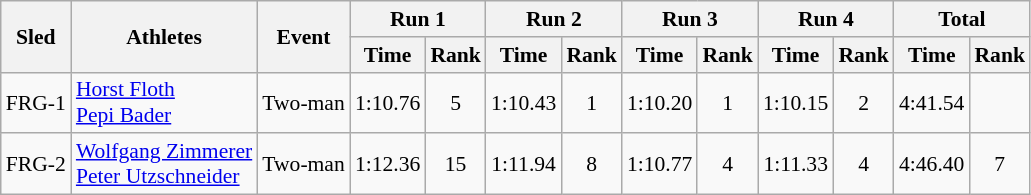<table class="wikitable" border="1" style="font-size:90%">
<tr>
<th rowspan="2">Sled</th>
<th rowspan="2">Athletes</th>
<th rowspan="2">Event</th>
<th colspan="2">Run 1</th>
<th colspan="2">Run 2</th>
<th colspan="2">Run 3</th>
<th colspan="2">Run 4</th>
<th colspan="2">Total</th>
</tr>
<tr>
<th>Time</th>
<th>Rank</th>
<th>Time</th>
<th>Rank</th>
<th>Time</th>
<th>Rank</th>
<th>Time</th>
<th>Rank</th>
<th>Time</th>
<th>Rank</th>
</tr>
<tr>
<td align="center">FRG-1</td>
<td><a href='#'>Horst Floth</a><br><a href='#'>Pepi Bader</a></td>
<td>Two-man</td>
<td align="center">1:10.76</td>
<td align="center">5</td>
<td align="center">1:10.43</td>
<td align="center">1</td>
<td align="center">1:10.20</td>
<td align="center">1</td>
<td align="center">1:10.15</td>
<td align="center">2</td>
<td align="center">4:41.54</td>
<td align="center"></td>
</tr>
<tr>
<td align="center">FRG-2</td>
<td><a href='#'>Wolfgang Zimmerer</a><br><a href='#'>Peter Utzschneider</a></td>
<td>Two-man</td>
<td align="center">1:12.36</td>
<td align="center">15</td>
<td align="center">1:11.94</td>
<td align="center">8</td>
<td align="center">1:10.77</td>
<td align="center">4</td>
<td align="center">1:11.33</td>
<td align="center">4</td>
<td align="center">4:46.40</td>
<td align="center">7</td>
</tr>
</table>
